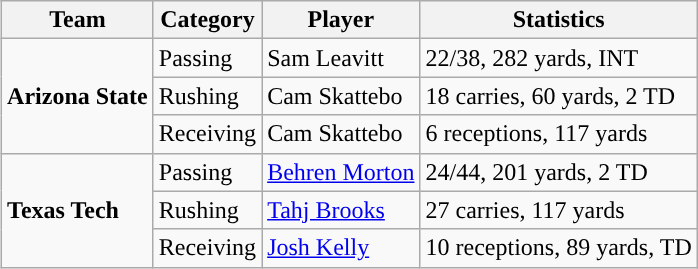<table class="wikitable" style="float: right;">
<tr>
<th>Team</th>
<th>Category</th>
<th>Player</th>
<th>Statistics</th>
</tr>
<tr>
<td rowspan=3><strong>Arizona State</strong></td>
<td>Passing</td>
<td>Sam Leavitt</td>
<td>22/38, 282 yards, INT</td>
</tr>
<tr>
<td>Rushing</td>
<td>Cam Skattebo</td>
<td>18 carries, 60 yards, 2 TD</td>
</tr>
<tr>
<td>Receiving</td>
<td>Cam Skattebo</td>
<td>6 receptions, 117 yards</td>
</tr>
<tr>
<td rowspan=3><strong>Texas Tech</strong></td>
<td>Passing</td>
<td><a href='#'>Behren Morton</a></td>
<td>24/44, 201 yards, 2 TD</td>
</tr>
<tr>
<td>Rushing</td>
<td><a href='#'>Tahj Brooks</a></td>
<td>27 carries, 117 yards</td>
</tr>
<tr>
<td>Receiving</td>
<td><a href='#'>Josh Kelly</a></td>
<td>10 receptions, 89 yards, TD</td>
</tr>
</table>
